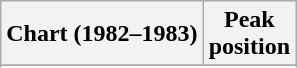<table class="wikitable sortable plainrowheaders" style="text-align:center">
<tr>
<th>Chart (1982–1983)</th>
<th>Peak<br>position</th>
</tr>
<tr>
</tr>
<tr>
</tr>
</table>
